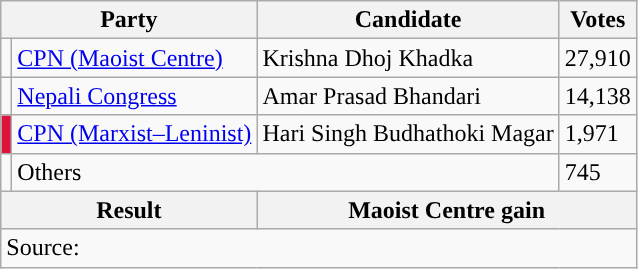<table class="wikitable">
<tr>
<th colspan="2">Party</th>
<th>Candidate</th>
<th>Votes</th>
</tr>
<tr>
<td style="background-color:"></td>
<td><a href='#'>CPN (Maoist Centre)</a></td>
<td>Krishna Dhoj Khadka</td>
<td>27,910</td>
</tr>
<tr>
<td style="background-color:"></td>
<td><a href='#'>Nepali Congress</a></td>
<td>Amar Prasad Bhandari</td>
<td>14,138</td>
</tr>
<tr>
<td style="background-color:crimson"></td>
<td><a href='#'>CPN (Marxist–Leninist)</a></td>
<td>Hari Singh Budhathoki Magar</td>
<td>1,971</td>
</tr>
<tr>
<td></td>
<td colspan="2">Others</td>
<td>745</td>
</tr>
<tr>
<th colspan="2">Result</th>
<th colspan="2">Maoist Centre gain</th>
</tr>
<tr>
<td colspan="4">Source: </td>
</tr>
</table>
